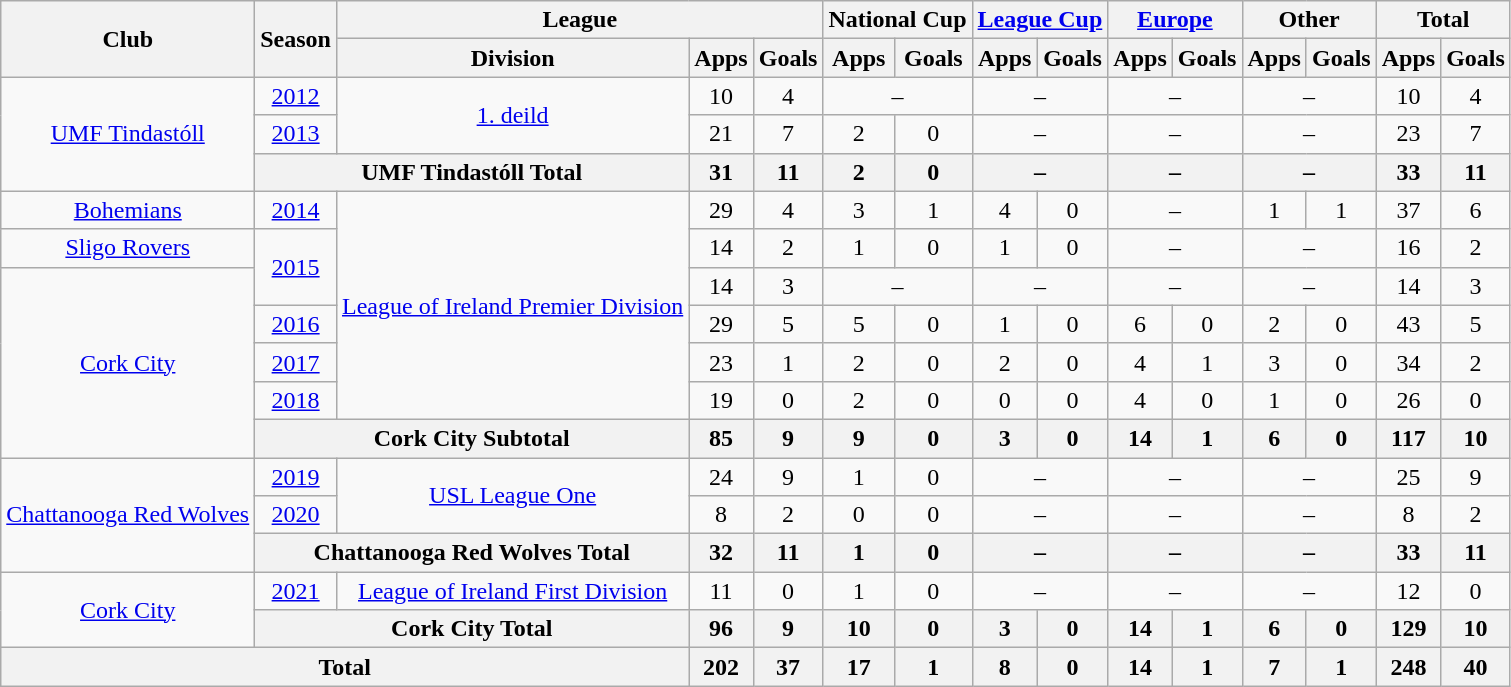<table class=wikitable style=text-align:center>
<tr>
<th rowspan=2>Club</th>
<th rowspan=2>Season</th>
<th colspan=3>League</th>
<th colspan=2>National Cup</th>
<th colspan=2><a href='#'>League Cup</a></th>
<th colspan=2><a href='#'>Europe</a></th>
<th colspan=2>Other</th>
<th colspan=2>Total</th>
</tr>
<tr>
<th>Division</th>
<th>Apps</th>
<th>Goals</th>
<th>Apps</th>
<th>Goals</th>
<th>Apps</th>
<th>Goals</th>
<th>Apps</th>
<th>Goals</th>
<th>Apps</th>
<th>Goals</th>
<th>Apps</th>
<th>Goals</th>
</tr>
<tr>
<td rowspan="3"><a href='#'>UMF Tindastóll</a></td>
<td><a href='#'>2012</a></td>
<td rowspan="2"><a href='#'>1. deild</a></td>
<td>10</td>
<td>4</td>
<td colspan="2">–</td>
<td colspan="2">–</td>
<td colspan="2">–</td>
<td colspan="2">–</td>
<td>10</td>
<td>4</td>
</tr>
<tr>
<td><a href='#'>2013</a></td>
<td>21</td>
<td>7</td>
<td>2</td>
<td>0</td>
<td colspan="2">–</td>
<td colspan="2">–</td>
<td colspan="2">–</td>
<td>23</td>
<td>7</td>
</tr>
<tr>
<th colspan="2">UMF Tindastóll Total</th>
<th>31</th>
<th>11</th>
<th>2</th>
<th>0</th>
<th colspan="2">–</th>
<th colspan="2">–</th>
<th colspan="2">–</th>
<th>33</th>
<th>11</th>
</tr>
<tr>
<td><a href='#'>Bohemians</a></td>
<td><a href='#'>2014</a></td>
<td rowspan="6"><a href='#'>League of Ireland Premier Division</a></td>
<td>29</td>
<td>4</td>
<td>3</td>
<td>1</td>
<td>4</td>
<td>0</td>
<td colspan="2">–</td>
<td>1</td>
<td>1</td>
<td>37</td>
<td>6</td>
</tr>
<tr>
<td><a href='#'>Sligo Rovers</a></td>
<td rowspan="2"><a href='#'>2015</a></td>
<td>14</td>
<td>2</td>
<td>1</td>
<td>0</td>
<td>1</td>
<td>0</td>
<td colspan="2">–</td>
<td colspan="2">–</td>
<td>16</td>
<td>2</td>
</tr>
<tr>
<td rowspan="5"><a href='#'>Cork City</a></td>
<td>14</td>
<td>3</td>
<td colspan="2">–</td>
<td colspan="2">–</td>
<td colspan="2">–</td>
<td colspan="2">–</td>
<td>14</td>
<td>3</td>
</tr>
<tr>
<td><a href='#'>2016</a></td>
<td>29</td>
<td>5</td>
<td>5</td>
<td>0</td>
<td>1</td>
<td>0</td>
<td>6</td>
<td>0</td>
<td>2</td>
<td>0</td>
<td>43</td>
<td>5</td>
</tr>
<tr>
<td><a href='#'>2017</a></td>
<td>23</td>
<td>1</td>
<td>2</td>
<td>0</td>
<td>2</td>
<td>0</td>
<td>4</td>
<td>1</td>
<td>3</td>
<td>0</td>
<td>34</td>
<td>2</td>
</tr>
<tr>
<td><a href='#'>2018</a></td>
<td>19</td>
<td>0</td>
<td>2</td>
<td>0</td>
<td>0</td>
<td>0</td>
<td>4</td>
<td>0</td>
<td>1</td>
<td>0</td>
<td>26</td>
<td>0</td>
</tr>
<tr>
<th colspan="2">Cork City Subtotal</th>
<th>85</th>
<th>9</th>
<th>9</th>
<th>0</th>
<th>3</th>
<th>0</th>
<th>14</th>
<th>1</th>
<th>6</th>
<th>0</th>
<th>117</th>
<th>10</th>
</tr>
<tr>
<td rowspan="3"><a href='#'>Chattanooga Red Wolves</a></td>
<td><a href='#'>2019</a></td>
<td rowspan="2"><a href='#'>USL League One</a></td>
<td>24</td>
<td>9</td>
<td>1</td>
<td>0</td>
<td colspan="2">–</td>
<td colspan="2">–</td>
<td colspan="2">–</td>
<td>25</td>
<td>9</td>
</tr>
<tr>
<td><a href='#'>2020</a></td>
<td>8</td>
<td>2</td>
<td>0</td>
<td>0</td>
<td colspan="2">–</td>
<td colspan="2">–</td>
<td colspan="2">–</td>
<td>8</td>
<td>2</td>
</tr>
<tr>
<th colspan="2">Chattanooga Red Wolves Total</th>
<th>32</th>
<th>11</th>
<th>1</th>
<th>0</th>
<th colspan="2">–</th>
<th colspan="2">–</th>
<th colspan="2">–</th>
<th>33</th>
<th>11</th>
</tr>
<tr>
<td rowspan="2"><a href='#'>Cork City</a></td>
<td><a href='#'>2021</a></td>
<td><a href='#'>League of Ireland First Division</a></td>
<td>11</td>
<td>0</td>
<td>1</td>
<td>0</td>
<td colspan="2">–</td>
<td colspan="2">–</td>
<td colspan="2">–</td>
<td>12</td>
<td>0</td>
</tr>
<tr>
<th colspan="2">Cork City Total</th>
<th>96</th>
<th>9</th>
<th>10</th>
<th>0</th>
<th>3</th>
<th>0</th>
<th>14</th>
<th>1</th>
<th>6</th>
<th>0</th>
<th>129</th>
<th>10</th>
</tr>
<tr>
<th colspan="3">Total</th>
<th>202</th>
<th>37</th>
<th>17</th>
<th>1</th>
<th>8</th>
<th>0</th>
<th>14</th>
<th>1</th>
<th>7</th>
<th>1</th>
<th>248</th>
<th>40</th>
</tr>
</table>
